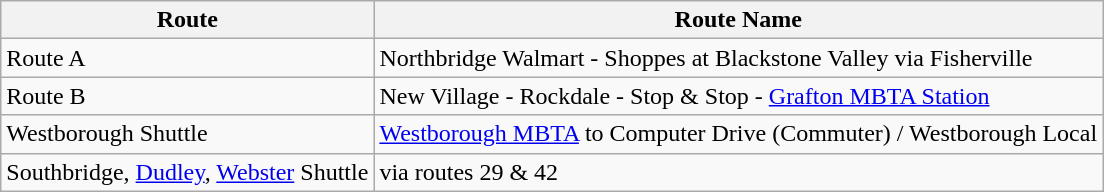<table class="wikitable">
<tr>
<th>Route</th>
<th>Route Name</th>
</tr>
<tr>
<td>Route A</td>
<td>Northbridge Walmart - Shoppes at Blackstone Valley via Fisherville</td>
</tr>
<tr>
<td>Route B</td>
<td>New Village - Rockdale - Stop & Stop - <a href='#'>Grafton MBTA Station</a></td>
</tr>
<tr>
<td>Westborough Shuttle</td>
<td><a href='#'>Westborough MBTA</a> to Computer Drive (Commuter) / Westborough Local</td>
</tr>
<tr>
<td>Southbridge, <a href='#'>Dudley</a>, <a href='#'>Webster</a> Shuttle</td>
<td>via routes 29 & 42</td>
</tr>
</table>
